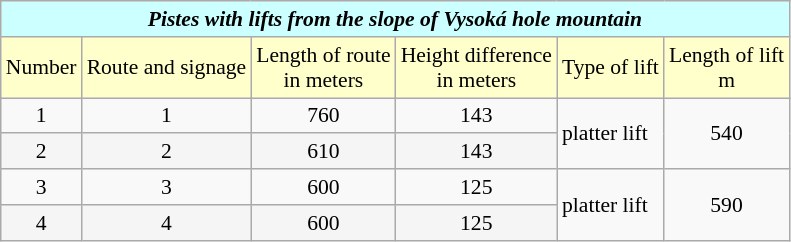<table class="wikitable" style="font-size:90%">
<tr>
<td colspan="7" align="center" bgcolor="#CCFFFF"> <strong><em>Pistes<em> with lifts from the slope of Vysoká hole mountain<strong></td>
</tr>
<tr bgcolor="#FFFFCC">
<td align="center"></strong>Number<strong></td>
<td align="center"></strong>Route and signage<strong></td>
<td align="center"></strong>Length of route<strong><br></strong>in meters<strong></td>
<td align="center"></strong>Height difference<strong><br></strong>in meters<strong></td>
<td></strong>Type of lift<strong></td>
<td align="center"></strong>Length of lift<strong><br></strong>m<strong></td>
</tr>
<tr>
<td align="center">1</td>
<td align="center"> </strong>1<strong></td>
<td align="center">760</td>
<td align="center">143</td>
<td rowspan="2">platter lift</td>
<td rowspan="2" align="center">540</td>
</tr>
<tr bgcolor="#F5F5F5">
<td align="center">2</td>
<td align="center"> </strong>2<strong></td>
<td align="center">610</td>
<td align="center">143</td>
</tr>
<tr>
<td align="center">3</td>
<td align="center"> </strong>3<strong></td>
<td align="center">600</td>
<td align="center">125</td>
<td rowspan="2">platter lift</td>
<td rowspan="2" align="center">590</td>
</tr>
<tr bgcolor="#F5F5F5">
<td align="center">4</td>
<td align="center"> </strong>4<strong></td>
<td align="center">600</td>
<td align="center">125</td>
</tr>
</table>
